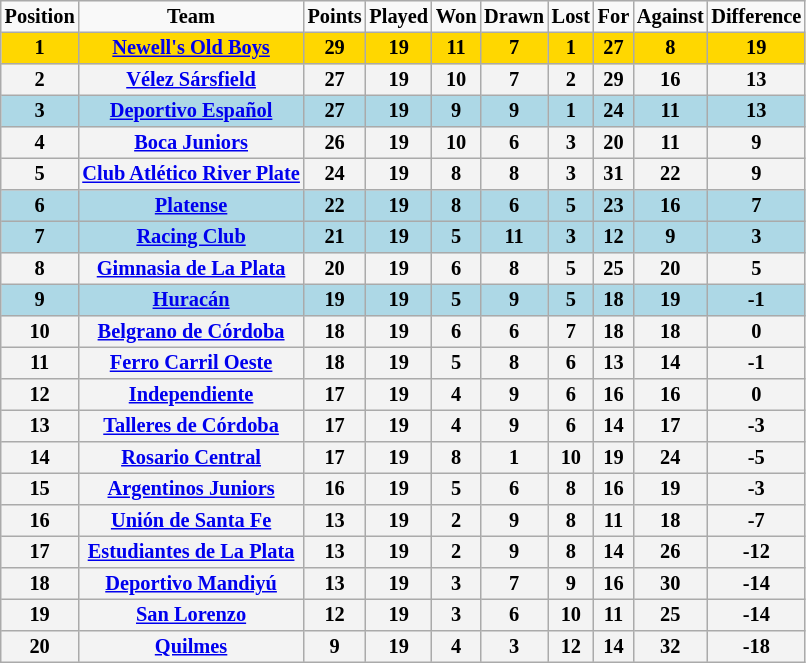<table border="2" cellpadding="2" cellspacing="0" style="margin: 0; background: #f9f9f9; border: 1px #aaa solid; border-collapse: collapse; font-size: 85%;">
<tr>
<th>Position</th>
<th>Team</th>
<th>Points</th>
<th>Played</th>
<th>Won</th>
<th>Drawn</th>
<th>Lost</th>
<th>For</th>
<th>Against</th>
<th>Difference</th>
</tr>
<tr>
<th bgcolor="gold">1</th>
<th bgcolor="gold"><a href='#'>Newell's Old Boys</a></th>
<th bgcolor="gold">29</th>
<th bgcolor="gold">19</th>
<th bgcolor="gold">11</th>
<th bgcolor="gold">7</th>
<th bgcolor="gold">1</th>
<th bgcolor="gold">27</th>
<th bgcolor="gold">8</th>
<th bgcolor="gold">19</th>
</tr>
<tr>
<th bgcolor="F3F3F3">2</th>
<th bgcolor="F3F3F3"><a href='#'>Vélez Sársfield</a></th>
<th bgcolor="F3F3F3">27</th>
<th bgcolor="F3F3F3">19</th>
<th bgcolor="F3F3F3">10</th>
<th bgcolor="F3F3F3">7</th>
<th bgcolor="F3F3F3">2</th>
<th bgcolor="F3F3F3">29</th>
<th bgcolor="F3F3F3">16</th>
<th bgcolor="F3F3F3">13</th>
</tr>
<tr>
<th bgcolor="lightblue">3</th>
<th bgcolor="lightblue"><a href='#'>Deportivo Español</a></th>
<th bgcolor="lightblue">27</th>
<th bgcolor="lightblue">19</th>
<th bgcolor="lightblue">9</th>
<th bgcolor="lightblue">9</th>
<th bgcolor="lightblue">1</th>
<th bgcolor="lightblue">24</th>
<th bgcolor="lightblue">11</th>
<th bgcolor="lightblue">13</th>
</tr>
<tr>
<th bgcolor="F3F3F3">4</th>
<th bgcolor="F3F3F3"><a href='#'>Boca Juniors</a></th>
<th bgcolor="F3F3F3">26</th>
<th bgcolor="F3F3F3">19</th>
<th bgcolor="F3F3F3">10</th>
<th bgcolor="F3F3F3">6</th>
<th bgcolor="F3F3F3">3</th>
<th bgcolor="F3F3F3">20</th>
<th bgcolor="F3F3F3">11</th>
<th bgcolor="F3F3F3">9</th>
</tr>
<tr>
<th bgcolor="F3F3F3">5</th>
<th bgcolor="F3F3F3"><a href='#'>Club Atlético River Plate</a></th>
<th bgcolor="F3F3F3">24</th>
<th bgcolor="F3F3F3">19</th>
<th bgcolor="F3F3F3">8</th>
<th bgcolor="F3F3F3">8</th>
<th bgcolor="F3F3F3">3</th>
<th bgcolor="F3F3F3">31</th>
<th bgcolor="F3F3F3">22</th>
<th bgcolor="F3F3F3">9</th>
</tr>
<tr>
<th bgcolor="lightblue">6</th>
<th bgcolor="lightblue"><a href='#'>Platense</a></th>
<th bgcolor="lightblue">22</th>
<th bgcolor="lightblue">19</th>
<th bgcolor="lightblue">8</th>
<th bgcolor="lightblue">6</th>
<th bgcolor="lightblue">5</th>
<th bgcolor="lightblue">23</th>
<th bgcolor="lightblue">16</th>
<th bgcolor="lightblue">7</th>
</tr>
<tr>
<th bgcolor="lightblue">7</th>
<th bgcolor="lightblue"><a href='#'>Racing Club</a></th>
<th bgcolor="lightblue">21</th>
<th bgcolor="lightblue">19</th>
<th bgcolor="lightblue">5</th>
<th bgcolor="lightblue">11</th>
<th bgcolor="lightblue">3</th>
<th bgcolor="lightblue">12</th>
<th bgcolor="lightblue">9</th>
<th bgcolor="lightblue">3</th>
</tr>
<tr>
<th bgcolor="F3F3F3">8</th>
<th bgcolor="F3F3F3"><a href='#'>Gimnasia de La Plata</a></th>
<th bgcolor="F3F3F3">20</th>
<th bgcolor="F3F3F3">19</th>
<th bgcolor="F3F3F3">6</th>
<th bgcolor="F3F3F3">8</th>
<th bgcolor="F3F3F3">5</th>
<th bgcolor="F3F3F3">25</th>
<th bgcolor="F3F3F3">20</th>
<th bgcolor="F3F3F3">5</th>
</tr>
<tr>
<th bgcolor="lightblue">9</th>
<th bgcolor="lightblue"><a href='#'>Huracán</a></th>
<th bgcolor="lightblue">19</th>
<th bgcolor="lightblue">19</th>
<th bgcolor="lightblue">5</th>
<th bgcolor="lightblue">9</th>
<th bgcolor="lightblue">5</th>
<th bgcolor="lightblue">18</th>
<th bgcolor="lightblue">19</th>
<th bgcolor="lightblue">-1</th>
</tr>
<tr>
<th bgcolor="F3F3F3">10</th>
<th bgcolor="F3F3F3"><a href='#'>Belgrano de Córdoba</a></th>
<th bgcolor="F3F3F3">18</th>
<th bgcolor="F3F3F3">19</th>
<th bgcolor="F3F3F3">6</th>
<th bgcolor="F3F3F3">6</th>
<th bgcolor="F3F3F3">7</th>
<th bgcolor="F3F3F3">18</th>
<th bgcolor="F3F3F3">18</th>
<th bgcolor="F3F3F3">0</th>
</tr>
<tr>
<th bgcolor="F3F3F3">11</th>
<th bgcolor="F3F3F3"><a href='#'>Ferro Carril Oeste</a></th>
<th bgcolor="F3F3F3">18</th>
<th bgcolor="F3F3F3">19</th>
<th bgcolor="F3F3F3">5</th>
<th bgcolor="F3F3F3">8</th>
<th bgcolor="F3F3F3">6</th>
<th bgcolor="F3F3F3">13</th>
<th bgcolor="F3F3F3">14</th>
<th bgcolor="F3F3F3">-1</th>
</tr>
<tr>
<th bgcolor="F3F3F3">12</th>
<th bgcolor="F3F3F3"><a href='#'>Independiente</a></th>
<th bgcolor="F3F3F3">17</th>
<th bgcolor="F3F3F3">19</th>
<th bgcolor="F3F3F3">4</th>
<th bgcolor="F3F3F3">9</th>
<th bgcolor="F3F3F3">6</th>
<th bgcolor="F3F3F3">16</th>
<th bgcolor="F3F3F3">16</th>
<th bgcolor="F3F3F3">0</th>
</tr>
<tr>
<th bgcolor="F3F3F3">13</th>
<th bgcolor="F3F3F3"><a href='#'>Talleres de Córdoba</a></th>
<th bgcolor="F3F3F3">17</th>
<th bgcolor="F3F3F3">19</th>
<th bgcolor="F3F3F3">4</th>
<th bgcolor="F3F3F3">9</th>
<th bgcolor="F3F3F3">6</th>
<th bgcolor="F3F3F3">14</th>
<th bgcolor="F3F3F3">17</th>
<th bgcolor="F3F3F3">-3</th>
</tr>
<tr>
<th bgcolor="F3F3F3">14</th>
<th bgcolor="F3F3F3"><a href='#'>Rosario Central</a></th>
<th bgcolor="F3F3F3">17</th>
<th bgcolor="F3F3F3">19</th>
<th bgcolor="F3F3F3">8</th>
<th bgcolor="F3F3F3">1</th>
<th bgcolor="F3F3F3">10</th>
<th bgcolor="F3F3F3">19</th>
<th bgcolor="F3F3F3">24</th>
<th bgcolor="F3F3F3">-5</th>
</tr>
<tr>
<th bgcolor="F3F3F3">15</th>
<th bgcolor="F3F3F3"><a href='#'>Argentinos Juniors</a></th>
<th bgcolor="F3F3F3">16</th>
<th bgcolor="F3F3F3">19</th>
<th bgcolor="F3F3F3">5</th>
<th bgcolor="F3F3F3">6</th>
<th bgcolor="F3F3F3">8</th>
<th bgcolor="F3F3F3">16</th>
<th bgcolor="F3F3F3">19</th>
<th bgcolor="F3F3F3">-3</th>
</tr>
<tr>
<th bgcolor="F3F3F3">16</th>
<th bgcolor="F3F3F3"><a href='#'>Unión de Santa Fe</a></th>
<th bgcolor="F3F3F3">13</th>
<th bgcolor="F3F3F3">19</th>
<th bgcolor="F3F3F3">2</th>
<th bgcolor="F3F3F3">9</th>
<th bgcolor="F3F3F3">8</th>
<th bgcolor="F3F3F3">11</th>
<th bgcolor="F3F3F3">18</th>
<th bgcolor="F3F3F3">-7</th>
</tr>
<tr>
<th bgcolor="F3F3F3">17</th>
<th bgcolor="F3F3F3"><a href='#'>Estudiantes de La Plata</a></th>
<th bgcolor="F3F3F3">13</th>
<th bgcolor="F3F3F3">19</th>
<th bgcolor="F3F3F3">2</th>
<th bgcolor="F3F3F3">9</th>
<th bgcolor="F3F3F3">8</th>
<th bgcolor="F3F3F3">14</th>
<th bgcolor="F3F3F3">26</th>
<th bgcolor="F3F3F3">-12</th>
</tr>
<tr>
<th bgcolor="F3F3F3">18</th>
<th bgcolor="F3F3F3"><a href='#'>Deportivo Mandiyú</a></th>
<th bgcolor="F3F3F3">13</th>
<th bgcolor="F3F3F3">19</th>
<th bgcolor="F3F3F3">3</th>
<th bgcolor="F3F3F3">7</th>
<th bgcolor="F3F3F3">9</th>
<th bgcolor="F3F3F3">16</th>
<th bgcolor="F3F3F3">30</th>
<th bgcolor="F3F3F3">-14</th>
</tr>
<tr>
<th bgcolor="F3F3F3">19</th>
<th bgcolor="F3F3F3"><a href='#'>San Lorenzo</a></th>
<th bgcolor="F3F3F3">12</th>
<th bgcolor="F3F3F3">19</th>
<th bgcolor="F3F3F3">3</th>
<th bgcolor="F3F3F3">6</th>
<th bgcolor="F3F3F3">10</th>
<th bgcolor="F3F3F3">11</th>
<th bgcolor="F3F3F3">25</th>
<th bgcolor="F3F3F3">-14</th>
</tr>
<tr>
<th bgcolor="F3F3F3">20</th>
<th bgcolor="F3F3F3"><a href='#'>Quilmes</a></th>
<th bgcolor="F3F3F3">9</th>
<th bgcolor="F3F3F3">19</th>
<th bgcolor="F3F3F3">4</th>
<th bgcolor="F3F3F3">3</th>
<th bgcolor="F3F3F3">12</th>
<th bgcolor="F3F3F3">14</th>
<th bgcolor="F3F3F3">32</th>
<th bgcolor="F3F3F3">-18</th>
</tr>
</table>
